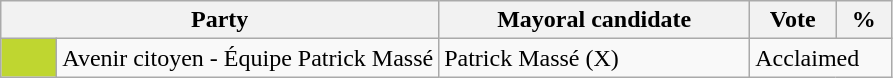<table class="wikitable">
<tr>
<th bgcolor="#DDDDFF" width="230px" colspan="2">Party</th>
<th bgcolor="#DDDDFF" width="200px">Mayoral candidate</th>
<th bgcolor="#DDDDFF" width="50px">Vote</th>
<th bgcolor="#DDDDFF" width="30px">%</th>
</tr>
<tr>
<td bgcolor=#BFD630 width="30px"> </td>
<td>Avenir citoyen - Équipe Patrick Massé</td>
<td>Patrick Massé (X)</td>
<td colspan="2">Acclaimed</td>
</tr>
</table>
